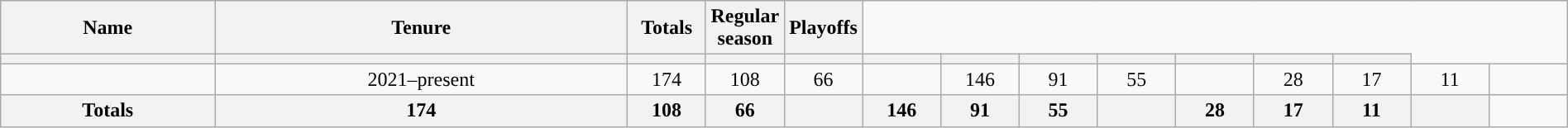<table class="wikitable sortable" style="clear:both; margin:1.5em auto; text-align:center;">
<tr>
<th>Name</th>
<th>Tenure</th>
<th>Totals</th>
<th>Regular season</th>
<th>Playoffs</th>
</tr>
<tr>
<th></th>
<th></th>
<th></th>
<th></th>
<th></th>
<th></th>
<th></th>
<th></th>
<th></th>
<th></th>
<th></th>
<th></th>
</tr>
<tr>
<td> </td>
<td>2021–present</td>
<td style="width:5%;">174</td>
<td style="width:5%;">108</td>
<td style="width:5%;">66</td>
<td style="width:5%;"></td>
<td style="width:5%;">146</td>
<td style="width:5%;">91</td>
<td style="width:5%;">55</td>
<td style="width:5%;"></td>
<td style="width:5%;">28</td>
<td style="width:5%;">17</td>
<td style="width:5%;">11</td>
<td style="width:5%;"></td>
</tr>
<tr>
<th>Totals</th>
<th>174</th>
<th>108</th>
<th>66</th>
<th></th>
<th>146</th>
<th>91</th>
<th>55</th>
<th></th>
<th>28</th>
<th>17</th>
<th>11</th>
<th></th>
</tr>
</table>
